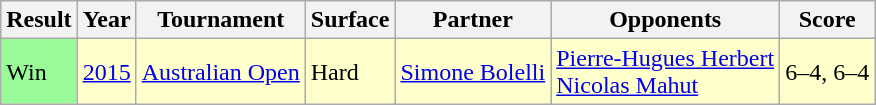<table class="sortable wikitable">
<tr>
<th>Result</th>
<th>Year</th>
<th>Tournament</th>
<th>Surface</th>
<th>Partner</th>
<th>Opponents</th>
<th>Score</th>
</tr>
<tr style=background:#ffc>
<td bgcolor=98FB98>Win</td>
<td><a href='#'>2015</a></td>
<td><a href='#'>Australian Open</a></td>
<td>Hard</td>
<td> <a href='#'>Simone Bolelli</a></td>
<td> <a href='#'>Pierre-Hugues Herbert</a> <br> <a href='#'>Nicolas Mahut</a></td>
<td>6–4, 6–4</td>
</tr>
</table>
